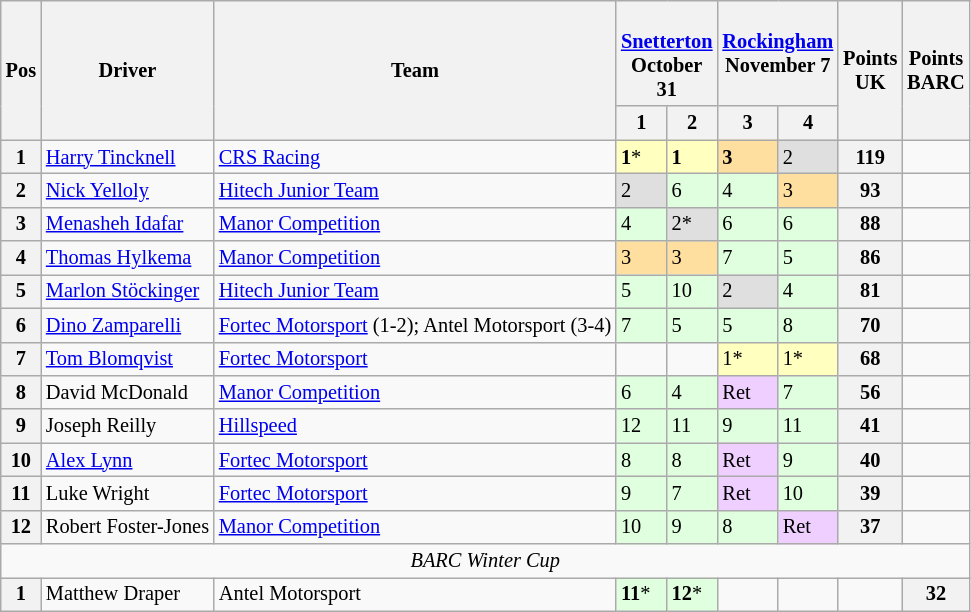<table class="wikitable" style="font-size:85%">
<tr>
<th rowspan=2>Pos</th>
<th rowspan=2>Driver</th>
<th rowspan=2>Team</th>
<th colspan=2><br><a href='#'>Snetterton</a><br>October 31</th>
<th colspan=2> <a href='#'>Rockingham</a><br>November 7</th>
<th rowspan=2>Points<br>UK</th>
<th rowspan=2>Points<br>BARC</th>
</tr>
<tr>
<th width="27">1</th>
<th width="27">2</th>
<th width="27">3</th>
<th width="27">4</th>
</tr>
<tr>
<th>1</th>
<td> <a href='#'>Harry Tincknell</a></td>
<td><a href='#'>CRS Racing</a></td>
<td style="background:#FFFFBF;"><strong>1</strong>*</td>
<td style="background:#FFFFBF;"><strong>1</strong></td>
<td style="background:#FFDF9F;"><strong>3</strong></td>
<td style="background:#DFDFDF;">2</td>
<th>119</th>
<td></td>
</tr>
<tr>
<th>2</th>
<td> <a href='#'>Nick Yelloly</a></td>
<td><a href='#'>Hitech Junior Team</a></td>
<td style="background:#DFDFDF;">2</td>
<td style="background:#DFFFDF;">6</td>
<td style="background:#DFFFDF;">4</td>
<td style="background:#FFDF9F;">3</td>
<th>93</th>
<td></td>
</tr>
<tr>
<th>3</th>
<td> <a href='#'>Menasheh Idafar</a></td>
<td><a href='#'>Manor Competition</a></td>
<td style="background:#DFFFDF;">4</td>
<td style="background:#DFDFDF;">2*</td>
<td style="background:#DFFFDF;">6</td>
<td style="background:#DFFFDF;">6</td>
<th>88</th>
<td></td>
</tr>
<tr>
<th>4</th>
<td> <a href='#'>Thomas Hylkema</a></td>
<td><a href='#'>Manor Competition</a></td>
<td style="background:#FFDF9F;">3</td>
<td style="background:#FFDF9F;">3</td>
<td style="background:#DFFFDF;">7</td>
<td style="background:#DFFFDF;">5</td>
<th>86</th>
<td></td>
</tr>
<tr>
<th>5</th>
<td> <a href='#'>Marlon Stöckinger</a></td>
<td><a href='#'>Hitech Junior Team</a></td>
<td style="background:#DFFFDF;">5</td>
<td style="background:#DFFFDF;">10</td>
<td style="background:#DFDFDF;">2</td>
<td style="background:#DFFFDF;">4</td>
<th>81</th>
<td></td>
</tr>
<tr>
<th>6</th>
<td> <a href='#'>Dino Zamparelli</a></td>
<td><a href='#'>Fortec Motorsport</a> (1-2); Antel Motorsport (3-4)</td>
<td style="background:#DFFFDF;">7</td>
<td style="background:#DFFFDF;">5</td>
<td style="background:#DFFFDF;">5</td>
<td style="background:#DFFFDF;">8</td>
<th>70</th>
<td></td>
</tr>
<tr>
<th>7</th>
<td> <a href='#'>Tom Blomqvist</a></td>
<td><a href='#'>Fortec Motorsport</a></td>
<td></td>
<td></td>
<td style="background:#FFFFBF;">1*</td>
<td style="background:#FFFFBF;">1*</td>
<th>68</th>
<td></td>
</tr>
<tr>
<th>8</th>
<td> David McDonald</td>
<td><a href='#'>Manor Competition</a></td>
<td style="background:#DFFFDF;">6</td>
<td style="background:#DFFFDF;">4</td>
<td style="background:#EFCFFF;">Ret</td>
<td style="background:#DFFFDF;">7</td>
<th>56</th>
<td></td>
</tr>
<tr>
<th>9</th>
<td> Joseph Reilly</td>
<td><a href='#'>Hillspeed</a></td>
<td style="background:#DFFFDF;">12</td>
<td style="background:#DFFFDF;">11</td>
<td style="background:#DFFFDF;">9</td>
<td style="background:#DFFFDF;">11</td>
<th>41</th>
<td></td>
</tr>
<tr>
<th>10</th>
<td> <a href='#'>Alex Lynn</a></td>
<td><a href='#'>Fortec Motorsport</a></td>
<td style="background:#DFFFDF;">8</td>
<td style="background:#DFFFDF;">8</td>
<td style="background:#EFCFFF;">Ret</td>
<td style="background:#DFFFDF;">9</td>
<th>40</th>
<td></td>
</tr>
<tr>
<th>11</th>
<td> Luke Wright</td>
<td><a href='#'>Fortec Motorsport</a></td>
<td style="background:#DFFFDF;">9</td>
<td style="background:#DFFFDF;">7</td>
<td style="background:#EFCFFF;">Ret</td>
<td style="background:#DFFFDF;">10</td>
<th>39</th>
<td></td>
</tr>
<tr>
<th>12</th>
<td> Robert Foster-Jones</td>
<td><a href='#'>Manor Competition</a></td>
<td style="background:#DFFFDF;">10</td>
<td style="background:#DFFFDF;">9</td>
<td style="background:#DFFFDF;">8</td>
<td style="background:#EFCFFF;">Ret</td>
<th>37</th>
<td></td>
</tr>
<tr>
<td colspan=9 align=center><em>BARC Winter Cup</em></td>
</tr>
<tr>
<th>1</th>
<td> Matthew Draper</td>
<td>Antel Motorsport</td>
<td style="background:#DFFFDF;"><strong>11</strong>*</td>
<td style="background:#DFFFDF;"><strong>12</strong>*</td>
<td></td>
<td></td>
<td></td>
<th>32</th>
</tr>
</table>
